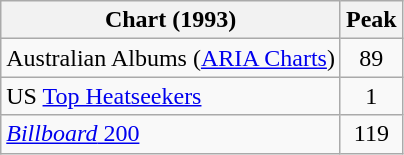<table class="wikitable">
<tr>
<th>Chart (1993)</th>
<th>Peak</th>
</tr>
<tr>
<td>Australian Albums (<a href='#'>ARIA Charts</a>)</td>
<td style="text-align:center;">89</td>
</tr>
<tr>
<td>US <a href='#'>Top Heatseekers</a></td>
<td style="text-align:center;">1</td>
</tr>
<tr>
<td><a href='#'><em>Billboard</em> 200</a></td>
<td style="text-align:center;">119</td>
</tr>
</table>
